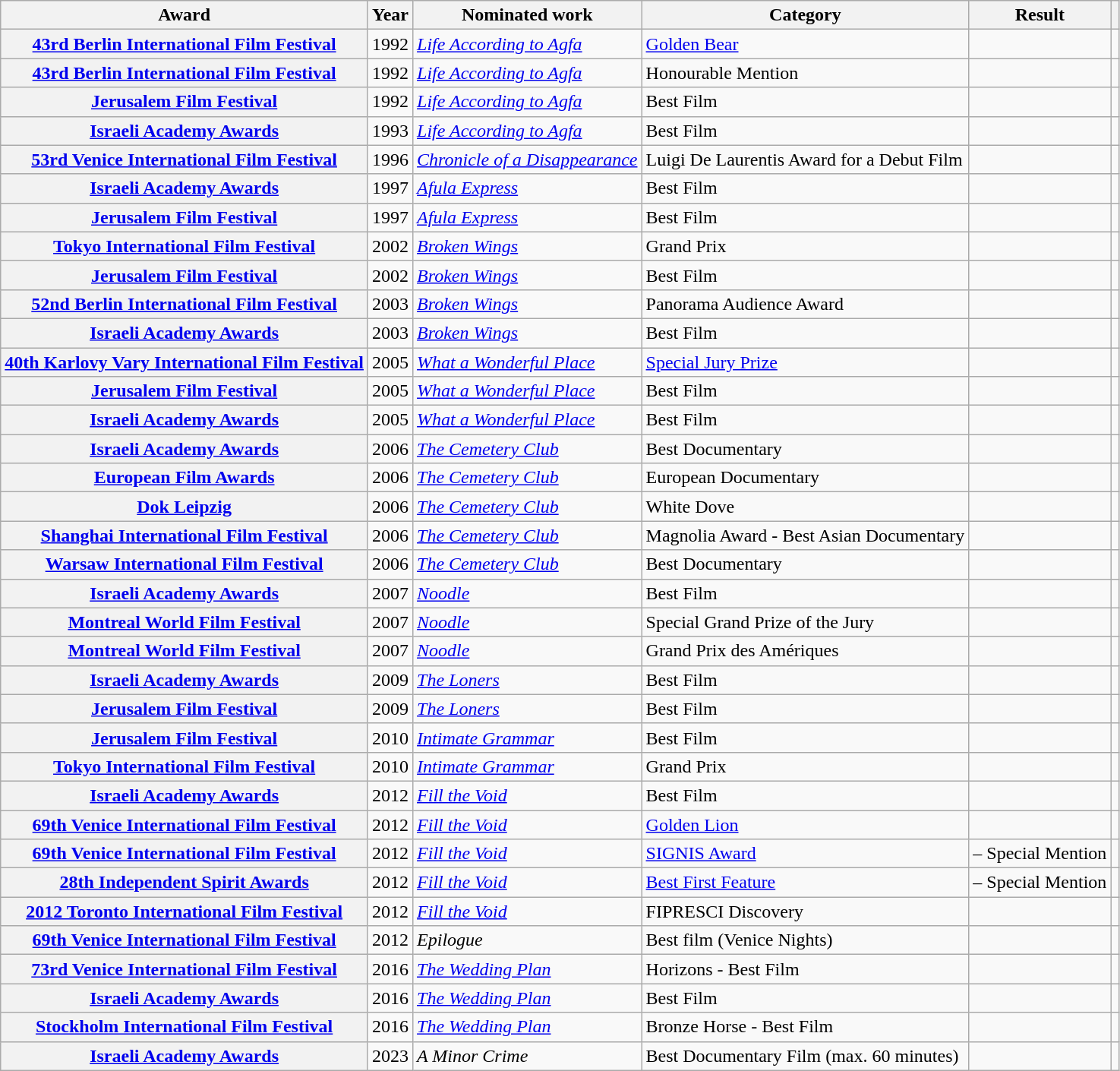<table class="wikitable sortable plainrowheaders">
<tr>
<th scope="col">Award</th>
<th scope="col">Year</th>
<th scope="col">Nominated work</th>
<th scope="col">Category</th>
<th scope="col">Result</th>
<th scope="col" class="unsortable"></th>
</tr>
<tr>
<th scope="row"><a href='#'>43rd Berlin International Film Festival</a></th>
<td>1992</td>
<td><em><a href='#'>Life According to Agfa</a></em></td>
<td><a href='#'>Golden Bear</a></td>
<td></td>
<td></td>
</tr>
<tr>
<th scope="row"><a href='#'>43rd Berlin International Film Festival</a></th>
<td>1992</td>
<td><em><a href='#'>Life According to Agfa</a></em></td>
<td>Honourable Mention</td>
<td></td>
<td></td>
</tr>
<tr>
<th scope="row"><a href='#'>Jerusalem Film Festival</a></th>
<td>1992</td>
<td><em><a href='#'>Life According to Agfa</a></em></td>
<td>Best Film</td>
<td></td>
<td></td>
</tr>
<tr>
<th scope="row"><a href='#'>Israeli Academy Awards</a></th>
<td>1993</td>
<td><em><a href='#'>Life According to Agfa</a></em></td>
<td>Best Film</td>
<td></td>
<td></td>
</tr>
<tr>
<th scope="row"><a href='#'>53rd Venice International Film Festival</a></th>
<td>1996</td>
<td><em><a href='#'>Chronicle of a Disappearance</a></em></td>
<td>Luigi De Laurentis Award for a Debut Film</td>
<td></td>
<td></td>
</tr>
<tr>
<th scope="row"><a href='#'>Israeli Academy Awards</a></th>
<td>1997</td>
<td><em><a href='#'>Afula Express</a></em></td>
<td>Best Film</td>
<td></td>
<td></td>
</tr>
<tr>
<th scope="row"><a href='#'>Jerusalem Film Festival</a></th>
<td>1997</td>
<td><em><a href='#'>Afula Express</a></em></td>
<td>Best Film</td>
<td></td>
<td></td>
</tr>
<tr>
<th scope="row"><a href='#'>Tokyo International Film Festival</a></th>
<td>2002</td>
<td><em><a href='#'>Broken Wings</a></em></td>
<td>Grand Prix</td>
<td></td>
<td></td>
</tr>
<tr>
<th scope="row"><a href='#'>Jerusalem Film Festival</a></th>
<td>2002</td>
<td><em><a href='#'>Broken Wings</a></em></td>
<td>Best Film</td>
<td></td>
<td></td>
</tr>
<tr>
<th scope="row"><a href='#'>52nd Berlin International Film Festival</a></th>
<td>2003</td>
<td><em><a href='#'>Broken Wings</a></em></td>
<td>Panorama Audience Award</td>
<td></td>
<td></td>
</tr>
<tr>
<th scope="row"><a href='#'>Israeli Academy Awards</a></th>
<td>2003</td>
<td><em><a href='#'>Broken Wings</a></em></td>
<td>Best Film</td>
<td></td>
<td></td>
</tr>
<tr>
<th scope="row"><a href='#'>40th Karlovy Vary International Film Festival</a></th>
<td>2005</td>
<td><em><a href='#'>What a Wonderful Place</a></em></td>
<td><a href='#'>Special Jury Prize</a></td>
<td></td>
<td></td>
</tr>
<tr>
<th scope="row"><a href='#'>Jerusalem Film Festival</a></th>
<td>2005</td>
<td><em><a href='#'>What a Wonderful Place</a></em></td>
<td>Best Film</td>
<td></td>
<td></td>
</tr>
<tr>
<th scope="row"><a href='#'>Israeli Academy Awards</a></th>
<td>2005</td>
<td><em><a href='#'>What a Wonderful Place</a></em></td>
<td>Best Film</td>
<td></td>
<td></td>
</tr>
<tr>
<th scope="row"><a href='#'>Israeli Academy Awards</a></th>
<td>2006</td>
<td><em><a href='#'>The Cemetery Club</a></em></td>
<td>Best Documentary</td>
<td></td>
<td></td>
</tr>
<tr>
<th scope="row"><a href='#'>European Film Awards</a></th>
<td>2006</td>
<td><em><a href='#'>The Cemetery Club</a></em></td>
<td>European Documentary</td>
<td></td>
<td></td>
</tr>
<tr>
<th scope="row"><a href='#'>Dok Leipzig</a></th>
<td>2006</td>
<td><em><a href='#'>The Cemetery Club</a></em></td>
<td>White Dove</td>
<td></td>
<td></td>
</tr>
<tr>
<th scope="row"><a href='#'>Shanghai International Film Festival</a></th>
<td>2006</td>
<td><em><a href='#'>The Cemetery Club</a></em></td>
<td>Magnolia Award - Best Asian Documentary</td>
<td></td>
<td></td>
</tr>
<tr>
<th scope="row"><a href='#'>Warsaw International Film Festival</a></th>
<td>2006</td>
<td><em><a href='#'>The Cemetery Club</a></em></td>
<td>Best Documentary</td>
<td></td>
<td></td>
</tr>
<tr>
<th scope="row"><a href='#'>Israeli Academy Awards</a></th>
<td>2007</td>
<td><em><a href='#'>Noodle</a></em></td>
<td>Best Film</td>
<td></td>
<td></td>
</tr>
<tr>
<th scope="row"><a href='#'>Montreal World Film Festival</a></th>
<td>2007</td>
<td><em><a href='#'>Noodle</a></em></td>
<td>Special Grand Prize of the Jury</td>
<td></td>
<td></td>
</tr>
<tr>
<th scope="row"><a href='#'>Montreal World Film Festival</a></th>
<td>2007</td>
<td><em><a href='#'>Noodle</a></em></td>
<td>Grand Prix des Amériques</td>
<td></td>
<td></td>
</tr>
<tr>
<th scope="row"><a href='#'>Israeli Academy Awards</a></th>
<td>2009</td>
<td><em><a href='#'>The Loners</a></em></td>
<td>Best Film</td>
<td></td>
<td></td>
</tr>
<tr>
<th scope="row"><a href='#'>Jerusalem Film Festival</a></th>
<td>2009</td>
<td><em><a href='#'>The Loners</a></em></td>
<td>Best Film</td>
<td></td>
</tr>
<tr>
<th scope="row"><a href='#'>Jerusalem Film Festival</a></th>
<td>2010</td>
<td><em><a href='#'>Intimate Grammar</a></em></td>
<td>Best Film</td>
<td></td>
<td></td>
</tr>
<tr>
<th scope="row"><a href='#'>Tokyo International Film Festival</a></th>
<td>2010</td>
<td><em><a href='#'>Intimate Grammar</a></em></td>
<td>Grand Prix</td>
<td></td>
<td></td>
</tr>
<tr>
<th scope="row"><a href='#'>Israeli Academy Awards</a></th>
<td>2012</td>
<td><em><a href='#'>Fill the Void</a></em></td>
<td>Best Film</td>
<td></td>
<td></td>
</tr>
<tr>
<th scope="row"><a href='#'>69th Venice International Film Festival</a></th>
<td>2012</td>
<td><em><a href='#'>Fill the Void</a></em></td>
<td><a href='#'>Golden Lion</a></td>
<td></td>
<td></td>
</tr>
<tr>
<th scope="row"><a href='#'>69th Venice International Film Festival</a></th>
<td>2012</td>
<td><em><a href='#'>Fill the Void</a></em></td>
<td><a href='#'>SIGNIS Award</a></td>
<td> – Special Mention</td>
<td></td>
</tr>
<tr>
<th scope="row"><a href='#'>28th Independent Spirit Awards</a></th>
<td>2012</td>
<td><em><a href='#'>Fill the Void</a></em></td>
<td><a href='#'>Best First Feature</a></td>
<td> – Special Mention</td>
<td></td>
</tr>
<tr>
<th scope="row"><a href='#'>2012 Toronto International Film Festival</a></th>
<td>2012</td>
<td><em><a href='#'>Fill the Void</a></em></td>
<td>FIPRESCI Discovery</td>
<td></td>
<td></td>
</tr>
<tr>
<th scope="row"><a href='#'>69th Venice International Film Festival</a></th>
<td>2012</td>
<td><em>Epilogue</em></td>
<td>Best film (Venice Nights)</td>
<td></td>
<td></td>
</tr>
<tr>
<th scope="row"><a href='#'>73rd Venice International Film Festival</a></th>
<td>2016</td>
<td><em><a href='#'>The Wedding Plan</a></em></td>
<td>Horizons - Best Film</td>
<td></td>
<td></td>
</tr>
<tr>
<th scope="row"><a href='#'>Israeli Academy Awards</a></th>
<td>2016</td>
<td><em><a href='#'>The Wedding Plan</a></em></td>
<td>Best Film</td>
<td></td>
<td></td>
</tr>
<tr>
<th scope="row"><a href='#'>Stockholm International Film Festival</a></th>
<td>2016</td>
<td><em><a href='#'>The Wedding Plan</a></em></td>
<td>Bronze Horse - Best Film</td>
<td></td>
<td></td>
</tr>
<tr>
<th scope="row"><a href='#'>Israeli Academy Awards</a></th>
<td>2023</td>
<td><em>A Minor Crime</em></td>
<td>Best Documentary Film (max. 60 minutes)</td>
<td></td>
<td></td>
</tr>
</table>
